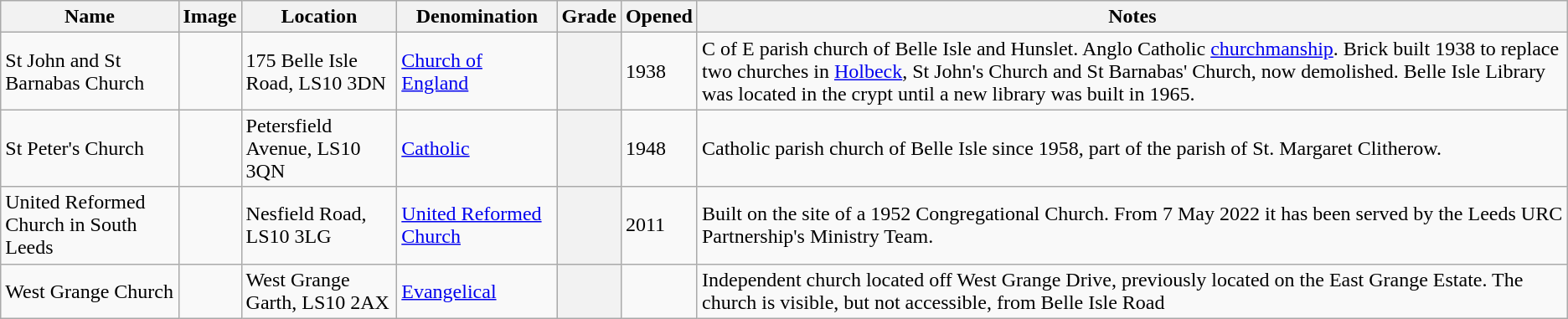<table class="wikitable sortable">
<tr>
<th>Name</th>
<th class="unsortable">Image</th>
<th>Location</th>
<th>Denomination</th>
<th>Grade</th>
<th>Opened</th>
<th class="unsortable">Notes</th>
</tr>
<tr>
<td>St John and St Barnabas Church</td>
<td></td>
<td>175 Belle Isle Road, LS10 3DN</td>
<td><a href='#'>Church of England</a></td>
<th></th>
<td>1938</td>
<td>C of E parish church of Belle Isle and Hunslet. Anglo Catholic <a href='#'>churchmanship</a>. Brick built 1938 to replace two churches in <a href='#'>Holbeck</a>, St John's Church and St Barnabas' Church, now demolished. Belle Isle Library was located in the crypt until a new library was built in 1965.</td>
</tr>
<tr>
<td>St Peter's Church</td>
<td></td>
<td>Petersfield Avenue, LS10 3QN</td>
<td><a href='#'>Catholic</a></td>
<th></th>
<td>1948</td>
<td>Catholic parish church of Belle Isle since 1958, part of the parish of St. Margaret Clitherow.</td>
</tr>
<tr>
<td>United Reformed Church in South Leeds </td>
<td></td>
<td>Nesfield Road, LS10 3LG</td>
<td><a href='#'>United Reformed Church</a></td>
<th></th>
<td>2011</td>
<td>Built on the site of a 1952 Congregational Church. From 7 May 2022 it has been served by the Leeds URC Partnership's Ministry Team.</td>
</tr>
<tr>
<td>West Grange Church </td>
<td></td>
<td>West Grange Garth, LS10 2AX</td>
<td><a href='#'>Evangelical</a></td>
<th></th>
<td></td>
<td>Independent church located off West Grange Drive, previously located on the East Grange Estate. The church is visible, but not accessible, from Belle Isle Road</td>
</tr>
</table>
